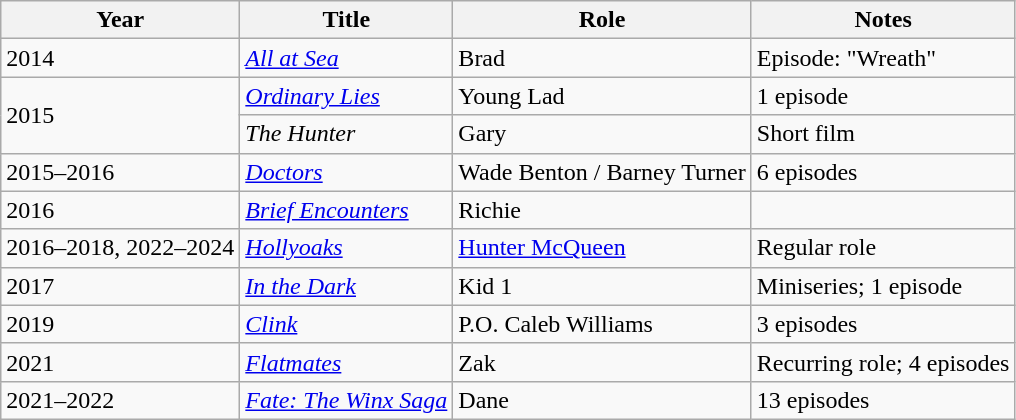<table class="wikitable unsortable">
<tr>
<th>Year</th>
<th>Title</th>
<th>Role</th>
<th>Notes</th>
</tr>
<tr>
<td>2014</td>
<td><em><a href='#'>All at Sea</a></em></td>
<td>Brad</td>
<td>Episode: "Wreath"</td>
</tr>
<tr>
<td rowspan="2">2015</td>
<td><em><a href='#'>Ordinary Lies</a></em></td>
<td>Young Lad</td>
<td>1 episode</td>
</tr>
<tr>
<td><em>The Hunter</em></td>
<td>Gary</td>
<td>Short film</td>
</tr>
<tr>
<td>2015–2016</td>
<td><em><a href='#'>Doctors</a></em></td>
<td>Wade Benton / Barney Turner</td>
<td>6 episodes</td>
</tr>
<tr>
<td>2016</td>
<td><em><a href='#'>Brief Encounters</a></em></td>
<td>Richie</td>
<td></td>
</tr>
<tr>
<td>2016–2018, 2022–2024</td>
<td><em><a href='#'>Hollyoaks</a></em></td>
<td><a href='#'>Hunter McQueen</a></td>
<td>Regular role</td>
</tr>
<tr>
<td>2017</td>
<td><em><a href='#'>In the Dark</a></em></td>
<td>Kid 1</td>
<td>Miniseries; 1 episode</td>
</tr>
<tr>
<td>2019</td>
<td><em><a href='#'>Clink</a></em></td>
<td>P.O. Caleb Williams</td>
<td>3 episodes</td>
</tr>
<tr>
<td>2021</td>
<td><em><a href='#'>Flatmates</a></em></td>
<td>Zak</td>
<td>Recurring role; 4 episodes</td>
</tr>
<tr>
<td>2021–2022</td>
<td><em><a href='#'>Fate: The Winx Saga</a></em></td>
<td>Dane</td>
<td>13 episodes</td>
</tr>
</table>
